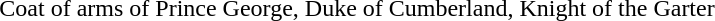<table border="0" align="center" width="80%">
<tr>
<th width=25%></th>
</tr>
<tr>
<td style="text-align: center;">Coat of arms of Prince George, Duke of Cumberland, Knight of the Garter</td>
</tr>
</table>
